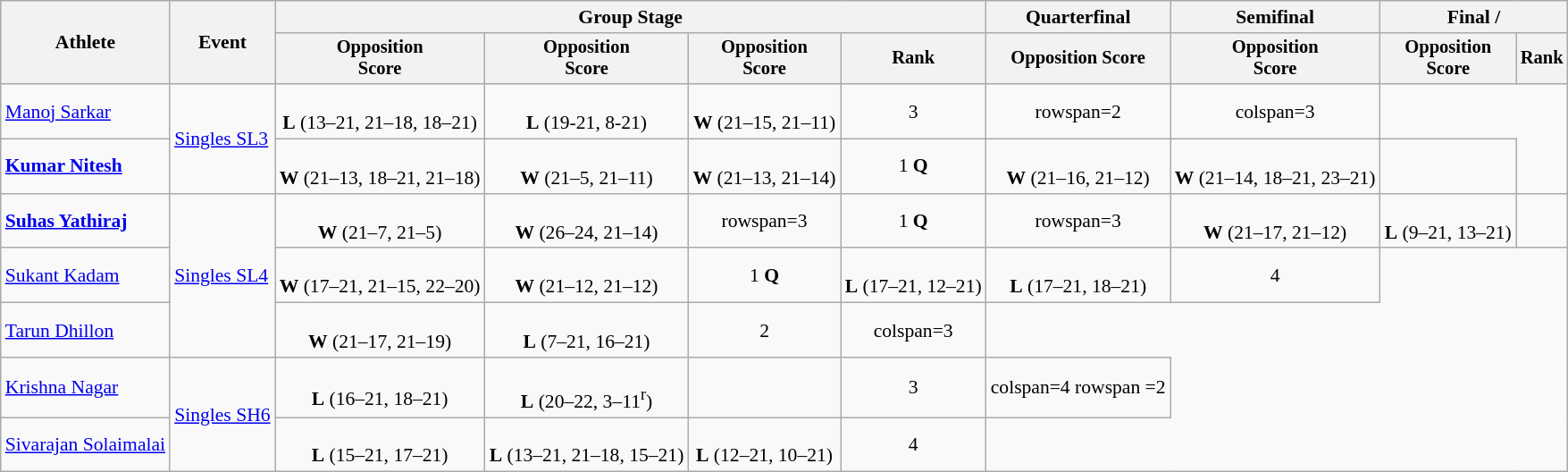<table class="wikitable" style="font-size:90%; text-align:center">
<tr>
<th rowspan=2>Athlete</th>
<th rowspan=2>Event</th>
<th colspan=4>Group Stage</th>
<th>Quarterfinal</th>
<th>Semifinal</th>
<th colspan=2>Final / </th>
</tr>
<tr style="font-size:95%">
<th>Opposition<br>Score</th>
<th>Opposition<br>Score</th>
<th>Opposition<br>Score</th>
<th>Rank</th>
<th>Opposition Score</th>
<th>Opposition<br>Score</th>
<th>Opposition<br>Score</th>
<th>Rank</th>
</tr>
<tr>
<td align=left><a href='#'>Manoj Sarkar</a></td>
<td align=left rowspan=2><a href='#'>Singles SL3</a></td>
<td> <br> <strong>L</strong> (13–21, 21–18, 18–21)</td>
<td> <br> <strong>L</strong> (19-21, 8-21)</td>
<td> <br> <strong>W</strong> (21–15, 21–11)</td>
<td>3</td>
<td>rowspan=2 </td>
<td>colspan=3 </td>
</tr>
<tr>
<td align=left><strong><a href='#'>Kumar Nitesh</a></strong></td>
<td> <br> <strong>W</strong> (21–13, 18–21, 21–18)</td>
<td> <br> <strong>W</strong> (21–5, 21–11)</td>
<td> <br> <strong>W</strong> (21–13, 21–14)</td>
<td>1 <strong>Q</strong></td>
<td> <br> <strong>W</strong> (21–16, 21–12)</td>
<td> <br> <strong>W</strong> (21–14, 18–21, 23–21)</td>
<td></td>
</tr>
<tr>
<td align=left><strong><a href='#'>Suhas Yathiraj</a></strong></td>
<td align=left rowspan=3><a href='#'>Singles SL4</a></td>
<td> <br> <strong>W</strong> (21–7, 21–5)</td>
<td> <br> <strong>W</strong> (26–24, 21–14)</td>
<td>rowspan=3 </td>
<td>1 <strong>Q</strong></td>
<td>rowspan=3 </td>
<td> <br> <strong>W</strong> (21–17, 21–12)</td>
<td> <br> <strong>L</strong> (9–21, 13–21)</td>
<td></td>
</tr>
<tr>
<td align=left><a href='#'>Sukant Kadam</a></td>
<td> <br> <strong>W</strong> (17–21, 21–15, 22–20)</td>
<td> <br> <strong>W</strong> (21–12, 21–12)</td>
<td>1 <strong>Q</strong></td>
<td> <br> <strong>L</strong> (17–21, 12–21)</td>
<td> <br> <strong>L</strong> (17–21, 18–21)</td>
<td>4</td>
</tr>
<tr>
<td align=left><a href='#'>Tarun Dhillon</a></td>
<td> <br> <strong>W</strong> (21–17, 21–19)</td>
<td> <br> <strong>L</strong> (7–21, 16–21)</td>
<td>2</td>
<td>colspan=3 </td>
</tr>
<tr>
<td align="left"><a href='#'>Krishna Nagar</a></td>
<td rowspan="2"  align="left"><a href='#'>Singles SH6</a></td>
<td> <br> <strong>L</strong> (16–21, 18–21)</td>
<td> <br> <strong>L</strong> (20–22, 3–11<sup>r</sup>)</td>
<td></td>
<td>3</td>
<td>colspan=4 rowspan =2 </td>
</tr>
<tr>
<td align="left"><a href='#'>Sivarajan Solaimalai</a></td>
<td> <br> <strong>L</strong> (15–21, 17–21)</td>
<td> <br> <strong>L</strong> (13–21, 21–18, 15–21)</td>
<td> <br><strong>L</strong> (12–21, 10–21)</td>
<td>4</td>
</tr>
</table>
